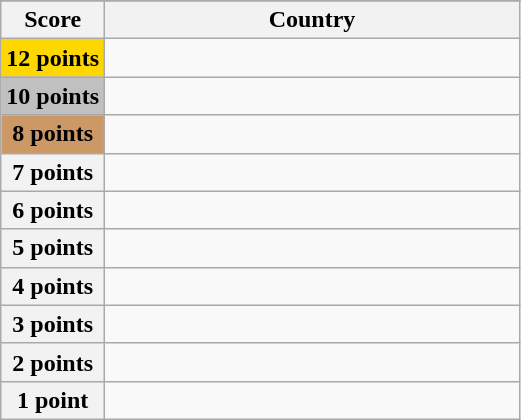<table class="wikitable">
<tr>
</tr>
<tr>
<th scope="col" width="20%">Score</th>
<th scope="col">Country</th>
</tr>
<tr>
<th scope="row" style="background:gold">12 points</th>
<td></td>
</tr>
<tr>
<th scope="row" style="background:silver">10 points</th>
<td></td>
</tr>
<tr>
<th scope="row" style="background:#CC9966">8 points</th>
<td></td>
</tr>
<tr>
<th scope="row">7 points</th>
<td></td>
</tr>
<tr>
<th scope="row">6 points</th>
<td></td>
</tr>
<tr>
<th scope="row">5 points</th>
<td></td>
</tr>
<tr>
<th scope="row">4 points</th>
<td></td>
</tr>
<tr>
<th scope="row">3 points</th>
<td></td>
</tr>
<tr>
<th scope="row">2 points</th>
<td></td>
</tr>
<tr>
<th scope="row">1 point</th>
<td></td>
</tr>
</table>
